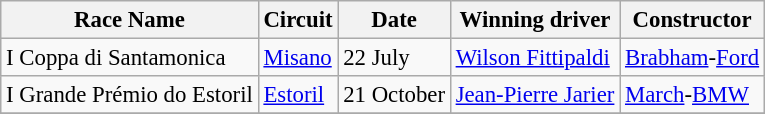<table class="wikitable" style="font-size:95%">
<tr>
<th>Race Name</th>
<th>Circuit</th>
<th>Date</th>
<th>Winning driver</th>
<th>Constructor</th>
</tr>
<tr>
<td> I Coppa di Santamonica</td>
<td><a href='#'>Misano</a></td>
<td>22 July</td>
<td> <a href='#'>Wilson Fittipaldi</a></td>
<td> <a href='#'>Brabham</a>-<a href='#'>Ford</a></td>
</tr>
<tr>
<td> I Grande Prémio do Estoril</td>
<td><a href='#'>Estoril</a></td>
<td>21 October</td>
<td> <a href='#'>Jean-Pierre Jarier</a></td>
<td> <a href='#'>March</a>-<a href='#'>BMW</a></td>
</tr>
<tr>
</tr>
</table>
